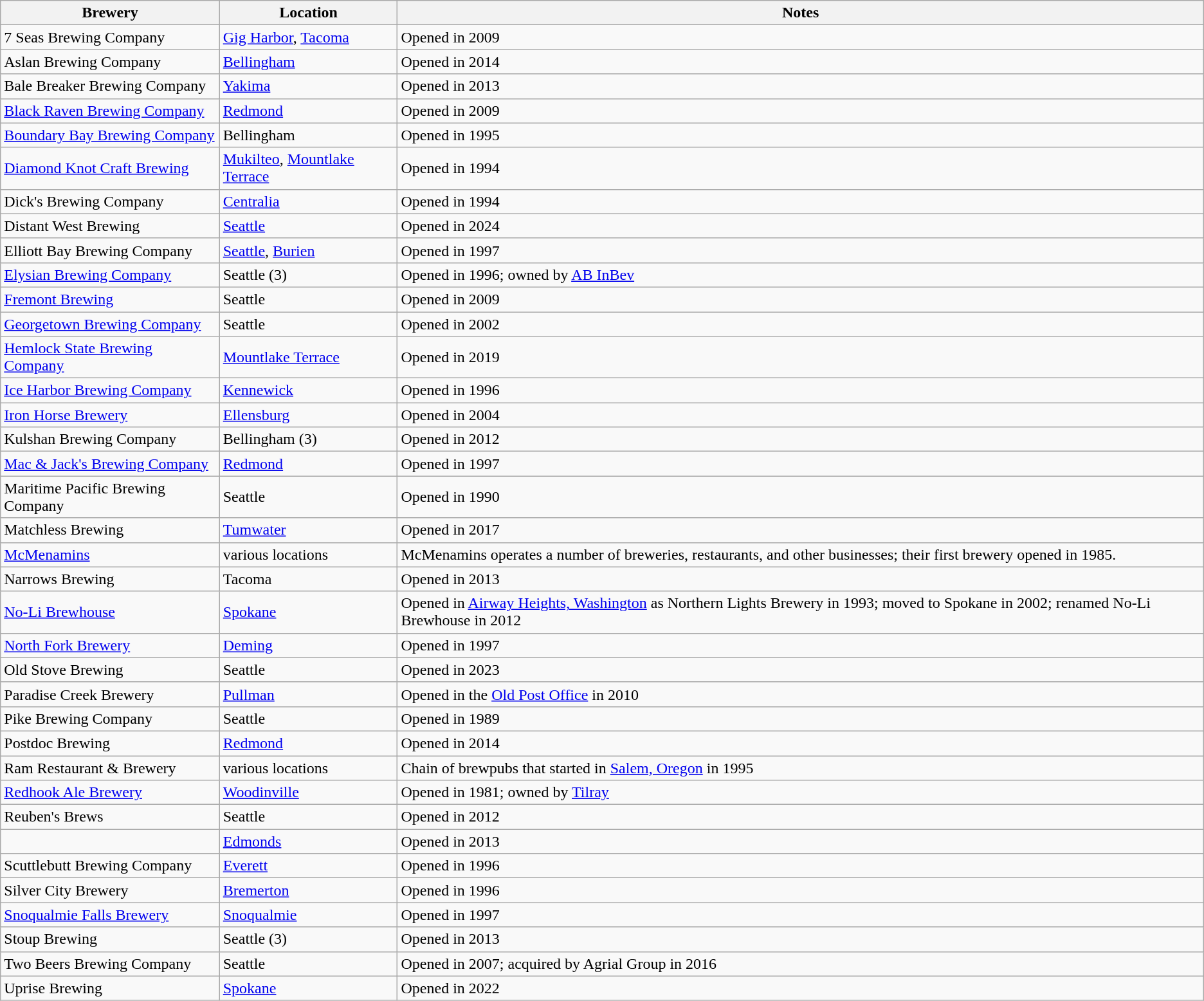<table class="wikitable sortable">
<tr>
<th>Brewery</th>
<th>Location</th>
<th>Notes</th>
</tr>
<tr>
<td>7 Seas Brewing Company</td>
<td><a href='#'>Gig Harbor</a>, <a href='#'>Tacoma</a></td>
<td>Opened in 2009</td>
</tr>
<tr>
<td>Aslan Brewing Company</td>
<td><a href='#'>Bellingham</a></td>
<td>Opened in 2014</td>
</tr>
<tr>
<td>Bale Breaker Brewing Company</td>
<td><a href='#'>Yakima</a></td>
<td>Opened in 2013</td>
</tr>
<tr>
<td><a href='#'>Black Raven Brewing Company</a></td>
<td><a href='#'>Redmond</a></td>
<td>Opened in 2009</td>
</tr>
<tr>
<td><a href='#'>Boundary Bay Brewing Company</a></td>
<td>Bellingham</td>
<td>Opened in 1995</td>
</tr>
<tr>
<td><a href='#'>Diamond Knot Craft Brewing</a></td>
<td><a href='#'>Mukilteo</a>, <a href='#'>Mountlake Terrace</a></td>
<td>Opened in 1994</td>
</tr>
<tr>
<td>Dick's Brewing Company</td>
<td><a href='#'>Centralia</a></td>
<td>Opened in 1994</td>
</tr>
<tr>
<td>Distant West Brewing</td>
<td><a href='#'>Seattle</a></td>
<td>Opened in 2024</td>
</tr>
<tr>
<td>Elliott Bay Brewing Company</td>
<td><a href='#'>Seattle</a>, <a href='#'>Burien</a></td>
<td>Opened in 1997</td>
</tr>
<tr>
<td><a href='#'>Elysian Brewing Company</a></td>
<td>Seattle (3)</td>
<td>Opened in 1996; owned by <a href='#'>AB InBev</a></td>
</tr>
<tr>
<td><a href='#'>Fremont Brewing</a></td>
<td>Seattle</td>
<td>Opened in 2009</td>
</tr>
<tr>
<td><a href='#'>Georgetown Brewing Company</a></td>
<td>Seattle</td>
<td>Opened in 2002</td>
</tr>
<tr>
<td><a href='#'>Hemlock State Brewing Company</a></td>
<td><a href='#'>Mountlake Terrace</a></td>
<td>Opened in 2019</td>
</tr>
<tr>
<td><a href='#'>Ice Harbor Brewing Company</a></td>
<td><a href='#'>Kennewick</a></td>
<td>Opened in 1996</td>
</tr>
<tr>
<td><a href='#'>Iron Horse Brewery</a></td>
<td><a href='#'>Ellensburg</a></td>
<td>Opened in 2004</td>
</tr>
<tr>
<td>Kulshan Brewing Company</td>
<td>Bellingham (3)</td>
<td>Opened in 2012</td>
</tr>
<tr>
<td><a href='#'>Mac & Jack's Brewing Company</a></td>
<td><a href='#'>Redmond</a></td>
<td>Opened in 1997</td>
</tr>
<tr>
<td>Maritime Pacific Brewing Company</td>
<td>Seattle</td>
<td>Opened in 1990</td>
</tr>
<tr>
<td>Matchless Brewing</td>
<td><a href='#'>Tumwater</a></td>
<td>Opened in 2017</td>
</tr>
<tr>
<td><a href='#'>McMenamins</a></td>
<td>various locations</td>
<td>McMenamins operates a number of breweries, restaurants, and other businesses; their first brewery opened in 1985.</td>
</tr>
<tr>
<td>Narrows Brewing</td>
<td>Tacoma</td>
<td>Opened in 2013</td>
</tr>
<tr>
<td><a href='#'>No-Li Brewhouse</a></td>
<td><a href='#'>Spokane</a></td>
<td>Opened in <a href='#'>Airway Heights, Washington</a> as Northern Lights Brewery in 1993; moved to Spokane in 2002; renamed No-Li Brewhouse in 2012</td>
</tr>
<tr>
<td><a href='#'>North Fork Brewery</a></td>
<td><a href='#'>Deming</a></td>
<td>Opened in 1997</td>
</tr>
<tr>
<td>Old Stove Brewing</td>
<td>Seattle</td>
<td>Opened in 2023</td>
</tr>
<tr>
<td>Paradise Creek Brewery</td>
<td><a href='#'>Pullman</a></td>
<td>Opened in the <a href='#'>Old Post Office</a> in 2010</td>
</tr>
<tr>
<td>Pike Brewing Company</td>
<td>Seattle</td>
<td>Opened in 1989</td>
</tr>
<tr>
<td>Postdoc Brewing</td>
<td><a href='#'>Redmond</a></td>
<td>Opened in 2014</td>
</tr>
<tr>
<td>Ram Restaurant & Brewery</td>
<td>various locations</td>
<td>Chain of brewpubs that started in <a href='#'>Salem, Oregon</a> in 1995</td>
</tr>
<tr>
<td><a href='#'>Redhook Ale Brewery</a></td>
<td><a href='#'>Woodinville</a></td>
<td>Opened in 1981; owned by <a href='#'>Tilray</a></td>
</tr>
<tr>
<td>Reuben's Brews</td>
<td>Seattle</td>
<td>Opened in 2012</td>
</tr>
<tr>
<td></td>
<td><a href='#'>Edmonds</a></td>
<td>Opened in 2013</td>
</tr>
<tr>
<td>Scuttlebutt Brewing Company</td>
<td><a href='#'>Everett</a></td>
<td>Opened in 1996</td>
</tr>
<tr>
<td>Silver City Brewery</td>
<td><a href='#'>Bremerton</a></td>
<td>Opened in 1996</td>
</tr>
<tr>
<td><a href='#'>Snoqualmie Falls Brewery</a></td>
<td><a href='#'>Snoqualmie</a></td>
<td>Opened in 1997</td>
</tr>
<tr>
<td>Stoup Brewing</td>
<td>Seattle (3)</td>
<td>Opened in 2013</td>
</tr>
<tr>
<td>Two Beers Brewing Company</td>
<td>Seattle</td>
<td>Opened in 2007; acquired by Agrial Group in 2016</td>
</tr>
<tr>
<td>Uprise Brewing</td>
<td><a href='#'>Spokane</a></td>
<td>Opened in 2022</td>
</tr>
</table>
